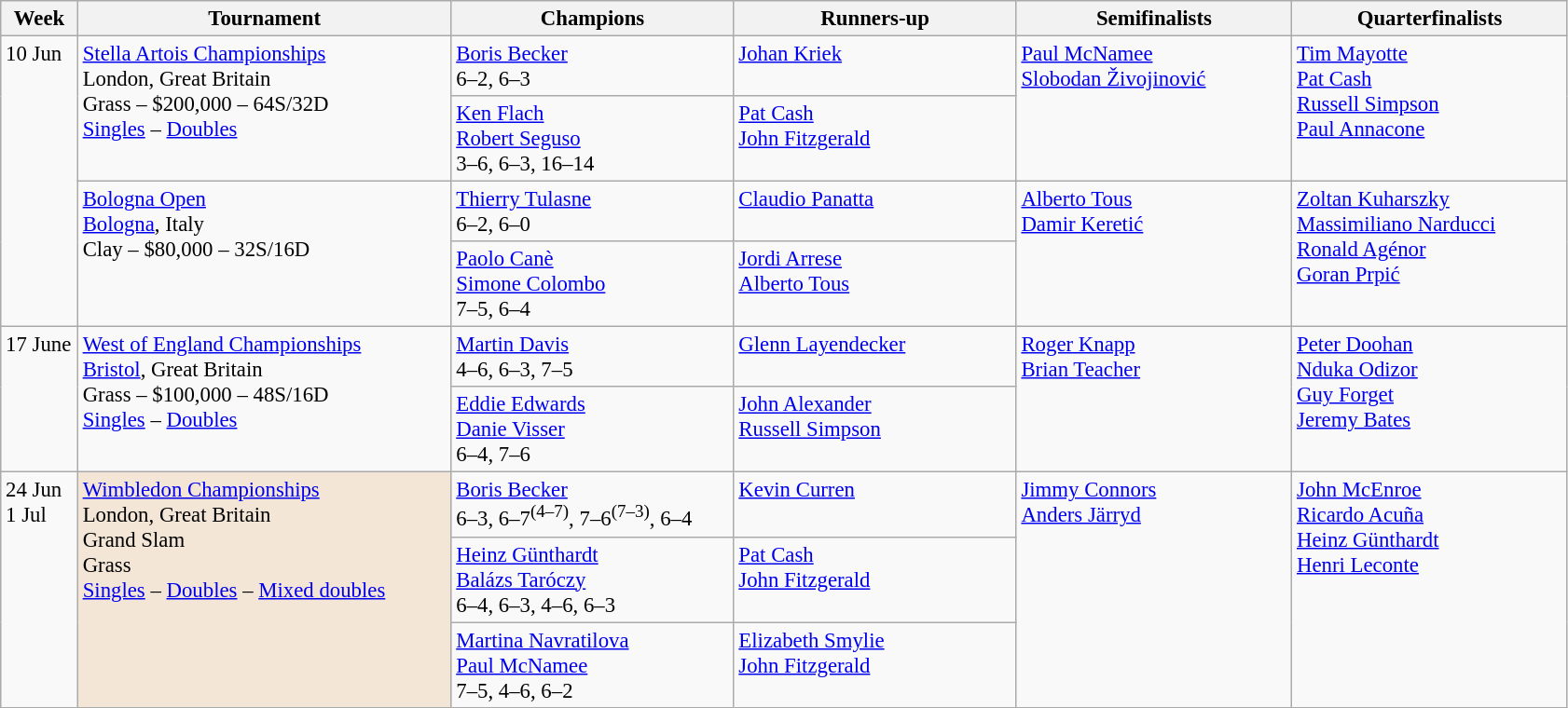<table class=wikitable style=font-size:95%>
<tr>
<th style="width:48px;">Week</th>
<th style="width:260px;">Tournament</th>
<th style="width:195px;">Champions</th>
<th style="width:195px;">Runners-up</th>
<th style="width:190px;">Semifinalists</th>
<th style="width:190px;">Quarterfinalists</th>
</tr>
<tr valign=top>
<td rowspan=4>10 Jun</td>
<td rowspan="2"><a href='#'>Stella Artois Championships</a><br> London, Great Britain<br>Grass – $200,000 – 64S/32D<br><a href='#'>Singles</a> – <a href='#'>Doubles</a></td>
<td> <a href='#'>Boris Becker</a><br>6–2, 6–3</td>
<td> <a href='#'>Johan Kriek</a></td>
<td rowspan=2> <a href='#'>Paul McNamee</a><br> <a href='#'>Slobodan Živojinović</a></td>
<td rowspan=2> <a href='#'>Tim Mayotte</a><br> <a href='#'>Pat Cash</a><br> <a href='#'>Russell Simpson</a><br> <a href='#'>Paul Annacone</a></td>
</tr>
<tr valign=top>
<td> <a href='#'>Ken Flach</a><br> <a href='#'>Robert Seguso</a><br>3–6, 6–3, 16–14</td>
<td> <a href='#'>Pat Cash</a><br> <a href='#'>John Fitzgerald</a></td>
</tr>
<tr valign=top>
<td rowspan="2"><a href='#'>Bologna Open</a><br> <a href='#'>Bologna</a>, Italy<br>Clay – $80,000 – 32S/16D</td>
<td> <a href='#'>Thierry Tulasne</a> <br> 6–2, 6–0</td>
<td> <a href='#'>Claudio Panatta</a></td>
<td rowspan=2> <a href='#'>Alberto Tous</a> <br>  <a href='#'>Damir Keretić</a></td>
<td rowspan=2> <a href='#'>Zoltan Kuharszky</a> <br>  <a href='#'>Massimiliano Narducci</a> <br>  <a href='#'>Ronald Agénor</a> <br>  <a href='#'>Goran Prpić</a></td>
</tr>
<tr valign=top>
<td> <a href='#'>Paolo Canè</a> <br>  <a href='#'>Simone Colombo</a> <br> 7–5, 6–4</td>
<td> <a href='#'>Jordi Arrese</a> <br>  <a href='#'>Alberto Tous</a></td>
</tr>
<tr valign=top>
<td rowspan=2>17 June</td>
<td rowspan="2"><a href='#'>West of England Championships</a><br> <a href='#'>Bristol</a>, Great Britain<br>Grass – $100,000 – 48S/16D <br> <a href='#'>Singles</a> – <a href='#'>Doubles</a></td>
<td> <a href='#'>Martin Davis</a><br>4–6, 6–3, 7–5</td>
<td> <a href='#'>Glenn Layendecker</a></td>
<td rowspan=2> <a href='#'>Roger Knapp</a> <br>  <a href='#'>Brian Teacher</a></td>
<td rowspan=2> <a href='#'>Peter Doohan</a> <br>  <a href='#'>Nduka Odizor</a> <br>  <a href='#'>Guy Forget</a> <br>  <a href='#'>Jeremy Bates</a></td>
</tr>
<tr valign=top>
<td> <a href='#'>Eddie Edwards</a><br> <a href='#'>Danie Visser</a><br>6–4, 7–6</td>
<td> <a href='#'>John Alexander</a><br> <a href='#'>Russell Simpson</a></td>
</tr>
<tr valign=top>
<td rowspan=3>24 Jun<br>1 Jul</td>
<td style="background:#F3E6D7;" rowspan="3"><a href='#'>Wimbledon Championships</a><br> London, Great Britain<br>Grand Slam<br>Grass<br><a href='#'>Singles</a> – <a href='#'>Doubles</a> – <a href='#'>Mixed doubles</a></td>
<td> <a href='#'>Boris Becker</a><br>6–3, 6–7<sup>(4–7)</sup>, 7–6<sup>(7–3)</sup>, 6–4</td>
<td> <a href='#'>Kevin Curren</a></td>
<td rowspan=3> <a href='#'>Jimmy Connors</a><br> <a href='#'>Anders Järryd</a></td>
<td rowspan=3> <a href='#'>John McEnroe</a><br> <a href='#'>Ricardo Acuña</a><br> <a href='#'>Heinz Günthardt</a><br> <a href='#'>Henri Leconte</a></td>
</tr>
<tr valign=top>
<td> <a href='#'>Heinz Günthardt</a><br> <a href='#'>Balázs Taróczy</a><br>6–4, 6–3, 4–6, 6–3</td>
<td> <a href='#'>Pat Cash</a><br> <a href='#'>John Fitzgerald</a></td>
</tr>
<tr valign=top>
<td> <a href='#'>Martina Navratilova</a><br> <a href='#'>Paul McNamee</a><br>7–5, 4–6, 6–2</td>
<td> <a href='#'>Elizabeth Smylie</a><br> <a href='#'>John Fitzgerald</a></td>
</tr>
</table>
